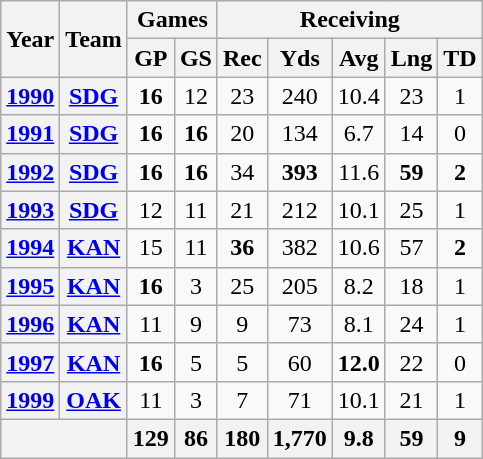<table class="wikitable" style="text-align:center">
<tr>
<th rowspan="2">Year</th>
<th rowspan="2">Team</th>
<th colspan="2">Games</th>
<th colspan="5">Receiving</th>
</tr>
<tr>
<th>GP</th>
<th>GS</th>
<th>Rec</th>
<th>Yds</th>
<th>Avg</th>
<th>Lng</th>
<th>TD</th>
</tr>
<tr>
<th><a href='#'>1990</a></th>
<th><a href='#'>SDG</a></th>
<td><strong>16</strong></td>
<td>12</td>
<td>23</td>
<td>240</td>
<td>10.4</td>
<td>23</td>
<td>1</td>
</tr>
<tr>
<th><a href='#'>1991</a></th>
<th><a href='#'>SDG</a></th>
<td><strong>16</strong></td>
<td><strong>16</strong></td>
<td>20</td>
<td>134</td>
<td>6.7</td>
<td>14</td>
<td>0</td>
</tr>
<tr>
<th><a href='#'>1992</a></th>
<th><a href='#'>SDG</a></th>
<td><strong>16</strong></td>
<td><strong>16</strong></td>
<td>34</td>
<td><strong>393</strong></td>
<td>11.6</td>
<td><strong>59</strong></td>
<td><strong>2</strong></td>
</tr>
<tr>
<th><a href='#'>1993</a></th>
<th><a href='#'>SDG</a></th>
<td>12</td>
<td>11</td>
<td>21</td>
<td>212</td>
<td>10.1</td>
<td>25</td>
<td>1</td>
</tr>
<tr>
<th><a href='#'>1994</a></th>
<th><a href='#'>KAN</a></th>
<td>15</td>
<td>11</td>
<td><strong>36</strong></td>
<td>382</td>
<td>10.6</td>
<td>57</td>
<td><strong>2</strong></td>
</tr>
<tr>
<th><a href='#'>1995</a></th>
<th><a href='#'>KAN</a></th>
<td><strong>16</strong></td>
<td>3</td>
<td>25</td>
<td>205</td>
<td>8.2</td>
<td>18</td>
<td>1</td>
</tr>
<tr>
<th><a href='#'>1996</a></th>
<th><a href='#'>KAN</a></th>
<td>11</td>
<td>9</td>
<td>9</td>
<td>73</td>
<td>8.1</td>
<td>24</td>
<td>1</td>
</tr>
<tr>
<th><a href='#'>1997</a></th>
<th><a href='#'>KAN</a></th>
<td><strong>16</strong></td>
<td>5</td>
<td>5</td>
<td>60</td>
<td><strong>12.0</strong></td>
<td>22</td>
<td>0</td>
</tr>
<tr>
<th><a href='#'>1999</a></th>
<th><a href='#'>OAK</a></th>
<td>11</td>
<td>3</td>
<td>7</td>
<td>71</td>
<td>10.1</td>
<td>21</td>
<td>1</td>
</tr>
<tr>
<th colspan="2"></th>
<th>129</th>
<th>86</th>
<th>180</th>
<th>1,770</th>
<th>9.8</th>
<th>59</th>
<th>9</th>
</tr>
</table>
